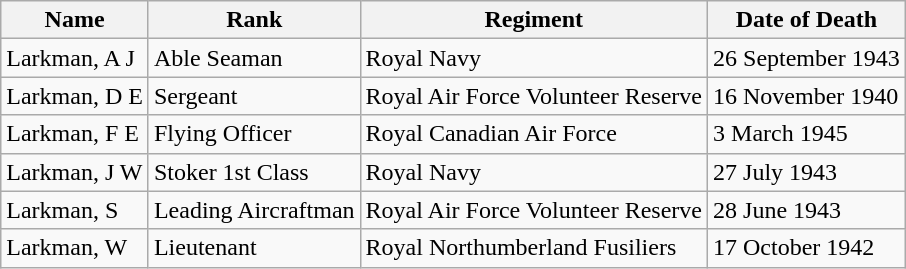<table class="wikitable">
<tr>
<th>Name</th>
<th>Rank</th>
<th>Regiment</th>
<th>Date of Death</th>
</tr>
<tr>
<td>Larkman, A J</td>
<td>Able Seaman</td>
<td>Royal Navy</td>
<td>26 September 1943</td>
</tr>
<tr>
<td>Larkman, D E</td>
<td>Sergeant</td>
<td>Royal Air Force Volunteer Reserve</td>
<td>16 November 1940</td>
</tr>
<tr>
<td>Larkman, F E</td>
<td>Flying Officer</td>
<td>Royal Canadian Air Force</td>
<td>3 March 1945</td>
</tr>
<tr>
<td>Larkman, J W</td>
<td>Stoker 1st Class</td>
<td>Royal Navy</td>
<td>27 July 1943</td>
</tr>
<tr>
<td>Larkman, S</td>
<td>Leading Aircraftman</td>
<td>Royal Air Force Volunteer Reserve</td>
<td>28 June 1943</td>
</tr>
<tr>
<td>Larkman, W</td>
<td>Lieutenant</td>
<td>Royal Northumberland Fusiliers</td>
<td>17 October 1942</td>
</tr>
</table>
